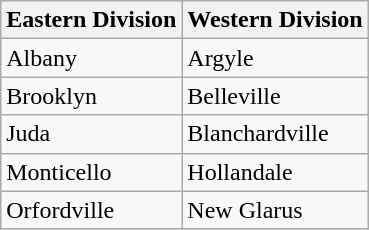<table class="wikitable">
<tr>
<th>Eastern Division</th>
<th>Western Division</th>
</tr>
<tr>
<td>Albany</td>
<td>Argyle</td>
</tr>
<tr>
<td>Brooklyn</td>
<td>Belleville</td>
</tr>
<tr>
<td>Juda</td>
<td>Blanchardville</td>
</tr>
<tr>
<td>Monticello</td>
<td>Hollandale</td>
</tr>
<tr>
<td>Orfordville</td>
<td>New Glarus</td>
</tr>
</table>
